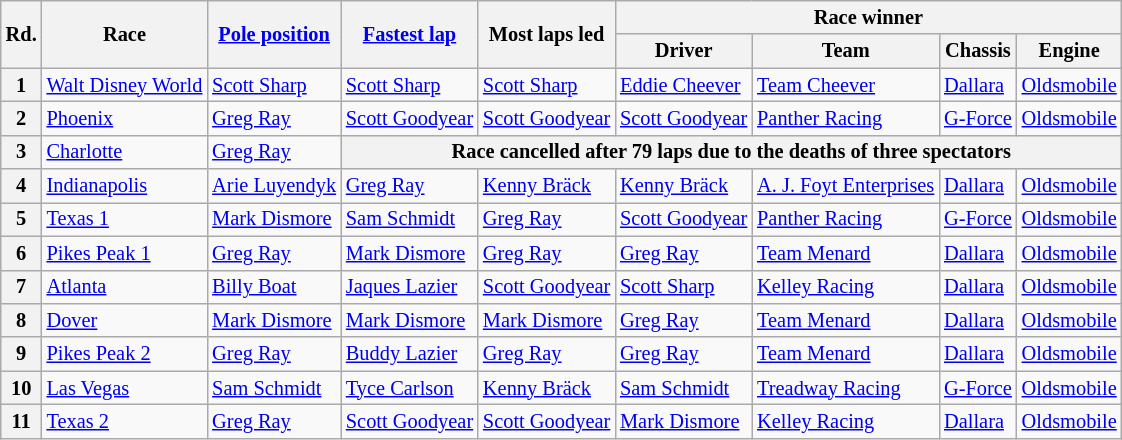<table class="wikitable" style="font-size: 85%">
<tr>
<th rowspan="2">Rd.</th>
<th rowspan="2">Race</th>
<th rowspan="2"><a href='#'>Pole position</a></th>
<th rowspan="2"><a href='#'>Fastest lap</a></th>
<th rowspan="2">Most laps led</th>
<th colspan="4">Race winner</th>
</tr>
<tr>
<th>Driver</th>
<th>Team</th>
<th>Chassis</th>
<th>Engine</th>
</tr>
<tr>
<th>1</th>
<td><a href='#'>Walt Disney World</a></td>
<td> <a href='#'>Scott Sharp</a></td>
<td> <a href='#'>Scott Sharp</a></td>
<td> <a href='#'>Scott Sharp</a></td>
<td> <a href='#'>Eddie Cheever</a></td>
<td><a href='#'>Team Cheever</a></td>
<td><a href='#'>Dallara</a></td>
<td><a href='#'>Oldsmobile</a></td>
</tr>
<tr>
<th>2</th>
<td><a href='#'>Phoenix</a></td>
<td> <a href='#'>Greg Ray</a></td>
<td> <a href='#'>Scott Goodyear</a></td>
<td> <a href='#'>Scott Goodyear</a></td>
<td> <a href='#'>Scott Goodyear</a></td>
<td><a href='#'>Panther Racing</a></td>
<td><a href='#'>G-Force</a></td>
<td><a href='#'>Oldsmobile</a></td>
</tr>
<tr>
<th>3</th>
<td><a href='#'>Charlotte</a></td>
<td> <a href='#'>Greg Ray</a></td>
<th colspan="6" align="center">Race cancelled after 79 laps due to the deaths of three spectators</th>
</tr>
<tr>
<th>4</th>
<td><a href='#'>Indianapolis</a></td>
<td> <a href='#'>Arie Luyendyk</a></td>
<td> <a href='#'>Greg Ray</a></td>
<td> <a href='#'>Kenny Bräck</a></td>
<td> <a href='#'>Kenny Bräck</a></td>
<td><a href='#'>A. J. Foyt Enterprises</a></td>
<td><a href='#'>Dallara</a></td>
<td><a href='#'>Oldsmobile</a></td>
</tr>
<tr>
<th>5</th>
<td><a href='#'>Texas 1</a></td>
<td> <a href='#'>Mark Dismore</a></td>
<td> <a href='#'>Sam Schmidt</a></td>
<td> <a href='#'>Greg Ray</a></td>
<td> <a href='#'>Scott Goodyear</a></td>
<td><a href='#'>Panther Racing</a></td>
<td><a href='#'>G-Force</a></td>
<td><a href='#'>Oldsmobile</a></td>
</tr>
<tr>
<th>6</th>
<td><a href='#'>Pikes Peak 1</a></td>
<td> <a href='#'>Greg Ray</a></td>
<td> <a href='#'>Mark Dismore</a></td>
<td> <a href='#'>Greg Ray</a></td>
<td> <a href='#'>Greg Ray</a></td>
<td><a href='#'>Team Menard</a></td>
<td><a href='#'>Dallara</a></td>
<td><a href='#'>Oldsmobile</a></td>
</tr>
<tr>
<th>7</th>
<td><a href='#'>Atlanta</a></td>
<td> <a href='#'>Billy Boat</a></td>
<td> <a href='#'>Jaques Lazier</a></td>
<td> <a href='#'>Scott Goodyear</a></td>
<td> <a href='#'>Scott Sharp</a></td>
<td><a href='#'>Kelley Racing</a></td>
<td><a href='#'>Dallara</a></td>
<td><a href='#'>Oldsmobile</a></td>
</tr>
<tr>
<th>8</th>
<td><a href='#'>Dover</a></td>
<td> <a href='#'>Mark Dismore</a></td>
<td> <a href='#'>Mark Dismore</a></td>
<td> <a href='#'>Mark Dismore</a></td>
<td> <a href='#'>Greg Ray</a></td>
<td><a href='#'>Team Menard</a></td>
<td><a href='#'>Dallara</a></td>
<td><a href='#'>Oldsmobile</a></td>
</tr>
<tr>
<th>9</th>
<td><a href='#'>Pikes Peak 2</a></td>
<td> <a href='#'>Greg Ray</a></td>
<td> <a href='#'>Buddy Lazier</a></td>
<td> <a href='#'>Greg Ray</a></td>
<td> <a href='#'>Greg Ray</a></td>
<td><a href='#'>Team Menard</a></td>
<td><a href='#'>Dallara</a></td>
<td><a href='#'>Oldsmobile</a></td>
</tr>
<tr>
<th>10</th>
<td><a href='#'>Las Vegas</a></td>
<td> <a href='#'>Sam Schmidt</a></td>
<td> <a href='#'>Tyce Carlson</a></td>
<td> <a href='#'>Kenny Bräck</a></td>
<td> <a href='#'>Sam Schmidt</a></td>
<td><a href='#'>Treadway Racing</a></td>
<td><a href='#'>G-Force</a></td>
<td><a href='#'>Oldsmobile</a></td>
</tr>
<tr>
<th>11</th>
<td><a href='#'>Texas 2</a></td>
<td> <a href='#'>Greg Ray</a></td>
<td> <a href='#'>Scott Goodyear</a></td>
<td> <a href='#'>Scott Goodyear</a></td>
<td> <a href='#'>Mark Dismore</a></td>
<td><a href='#'>Kelley Racing</a></td>
<td><a href='#'>Dallara</a></td>
<td><a href='#'>Oldsmobile</a></td>
</tr>
</table>
